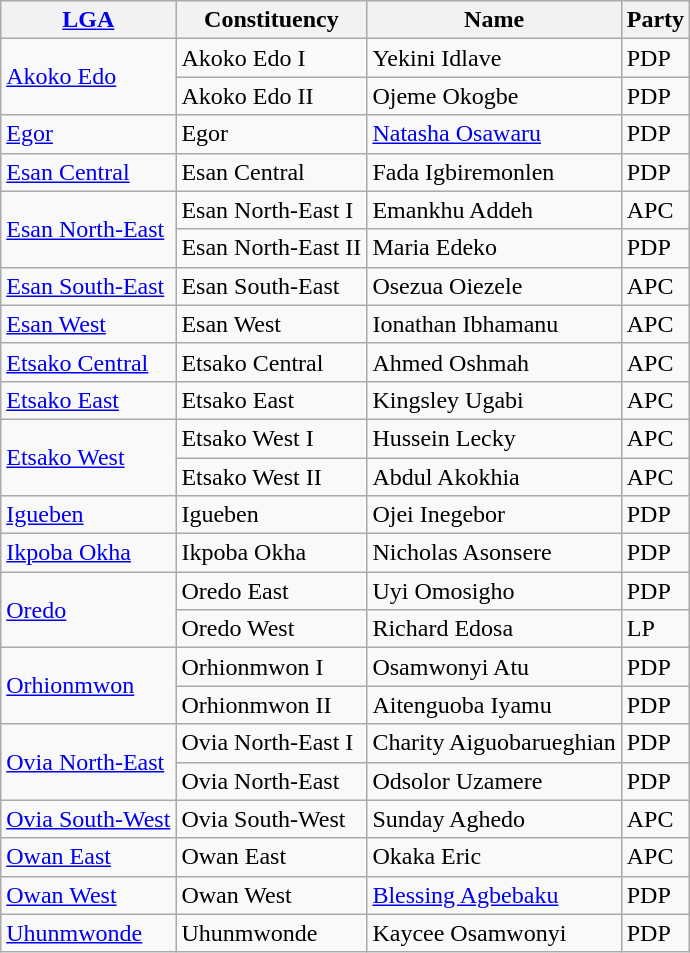<table class="wikitable sortable">
<tr>
<th><a href='#'>LGA</a></th>
<th>Constituency</th>
<th>Name</th>
<th>Party</th>
</tr>
<tr>
<td rowspan="2"><a href='#'>Akoko Edo</a></td>
<td>Akoko Edo I</td>
<td>Yekini Idlave</td>
<td>PDP</td>
</tr>
<tr>
<td>Akoko Edo II</td>
<td>Ojeme Okogbe</td>
<td>PDP</td>
</tr>
<tr>
<td><a href='#'>Egor</a></td>
<td>Egor</td>
<td><a href='#'>Natasha Osawaru</a></td>
<td>PDP</td>
</tr>
<tr>
<td><a href='#'>Esan Central</a></td>
<td>Esan Central</td>
<td>Fada Igbiremonlen</td>
<td>PDP</td>
</tr>
<tr>
<td rowspan="2"><a href='#'>Esan North-East</a></td>
<td>Esan North-East I</td>
<td>Emankhu Addeh</td>
<td>APC</td>
</tr>
<tr>
<td>Esan North-East II</td>
<td>Maria Edeko</td>
<td>PDP</td>
</tr>
<tr>
<td><a href='#'>Esan South-East</a></td>
<td>Esan South-East</td>
<td>Osezua Oiezele</td>
<td>APC</td>
</tr>
<tr>
<td><a href='#'>Esan West</a></td>
<td>Esan West</td>
<td>Ionathan Ibhamanu</td>
<td>APC</td>
</tr>
<tr>
<td><a href='#'>Etsako Central</a></td>
<td>Etsako Central</td>
<td>Ahmed Oshmah</td>
<td>APC</td>
</tr>
<tr>
<td><a href='#'>Etsako East</a></td>
<td>Etsako East</td>
<td>Kingsley Ugabi</td>
<td>APC</td>
</tr>
<tr>
<td rowspan="2"><a href='#'>Etsako West</a></td>
<td>Etsako West I</td>
<td>Hussein Lecky</td>
<td>APC</td>
</tr>
<tr>
<td>Etsako West II</td>
<td>Abdul Akokhia</td>
<td>APC</td>
</tr>
<tr>
<td><a href='#'>Igueben</a></td>
<td>Igueben</td>
<td>Ojei Inegebor</td>
<td>PDP</td>
</tr>
<tr>
<td><a href='#'>Ikpoba Okha</a></td>
<td>Ikpoba Okha</td>
<td>Nicholas Asonsere</td>
<td>PDP</td>
</tr>
<tr>
<td rowspan="2"><a href='#'>Oredo</a></td>
<td>Oredo East</td>
<td>Uyi Omosigho</td>
<td>PDP</td>
</tr>
<tr>
<td>Oredo West</td>
<td>Richard Edosa</td>
<td>LP</td>
</tr>
<tr>
<td rowspan="2"><a href='#'>Orhionmwon</a></td>
<td>Orhionmwon I</td>
<td>Osamwonyi Atu</td>
<td>PDP</td>
</tr>
<tr>
<td>Orhionmwon II</td>
<td>Aitenguoba Iyamu</td>
<td>PDP</td>
</tr>
<tr>
<td rowspan="2"><a href='#'>Ovia North-East</a></td>
<td>Ovia North-East I</td>
<td>Charity Aiguobarueghian</td>
<td>PDP</td>
</tr>
<tr>
<td>Ovia North-East</td>
<td>Odsolor Uzamere</td>
<td>PDP</td>
</tr>
<tr>
<td><a href='#'>Ovia South-West</a></td>
<td>Ovia South-West</td>
<td>Sunday Aghedo</td>
<td>APC</td>
</tr>
<tr>
<td><a href='#'>Owan East</a></td>
<td>Owan East</td>
<td>Okaka Eric</td>
<td>APC</td>
</tr>
<tr>
<td><a href='#'>Owan West</a></td>
<td>Owan West</td>
<td><a href='#'>Blessing Agbebaku</a></td>
<td>PDP</td>
</tr>
<tr>
<td><a href='#'>Uhunmwonde</a></td>
<td>Uhunmwonde</td>
<td>Kaycee Osamwonyi</td>
<td>PDP</td>
</tr>
</table>
